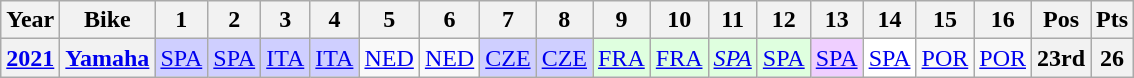<table class="wikitable" style="font-size:100%; text-align:center">
<tr>
<th>Year</th>
<th>Bike</th>
<th>1</th>
<th>2</th>
<th>3</th>
<th>4</th>
<th>5</th>
<th>6</th>
<th>7</th>
<th>8</th>
<th>9</th>
<th>10</th>
<th>11</th>
<th>12</th>
<th>13</th>
<th>14</th>
<th>15</th>
<th>16</th>
<th>Pos</th>
<th>Pts</th>
</tr>
<tr>
<th><a href='#'>2021</a></th>
<th><a href='#'>Yamaha</a></th>
<td style="background:#cfcfff;"><a href='#'>SPA</a><br></td>
<td style="background:#cfcfff;"><a href='#'>SPA</a><br></td>
<td style="background:#cfcfff;"><a href='#'>ITA</a><br></td>
<td style="background:#cfcfff;"><a href='#'>ITA</a><br></td>
<td><a href='#'>NED</a></td>
<td><a href='#'>NED</a></td>
<td style="background:#cfcfff;"><a href='#'>CZE</a><br></td>
<td style="background:#cfcfff;"><a href='#'>CZE</a><br></td>
<td style="background:#dfffdf;"><a href='#'>FRA</a><br></td>
<td style="background:#dfffdf;"><a href='#'>FRA</a><br></td>
<td style="background:#dfffdf;"><em><a href='#'>SPA</a></em><br></td>
<td style="background:#dfffdf;"><a href='#'>SPA</a><br></td>
<td style="background:#efcfff;"><a href='#'>SPA</a><br></td>
<td style="background:#ffffff;"><a href='#'>SPA</a><br></td>
<td><a href='#'>POR</a></td>
<td><a href='#'>POR</a></td>
<th>23rd</th>
<th>26</th>
</tr>
</table>
